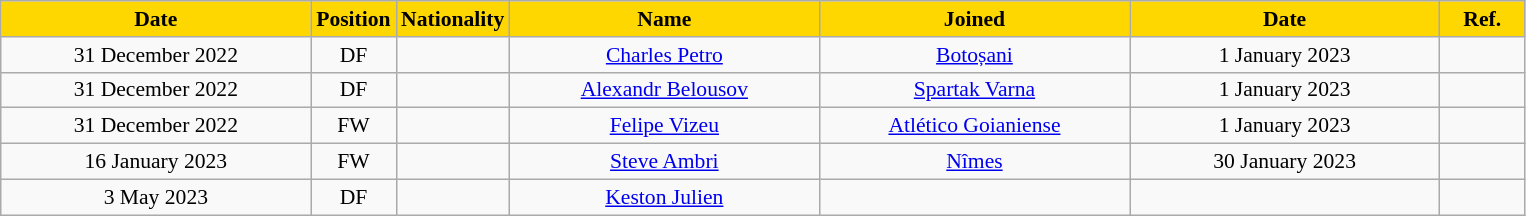<table class="wikitable"  style="text-align:center; font-size:90%; ">
<tr>
<th style="background:gold; color:black; width:200px;">Date</th>
<th style="background:gold; color:black; width:50px;">Position</th>
<th style="background:gold; color:black; width:50px;">Nationality</th>
<th style="background:gold; color:black; width:200px;">Name</th>
<th style="background:gold; color:black; width:200px;">Joined</th>
<th style="background:gold; color:black; width:200px;">Date</th>
<th style="background:gold; color:black; width:50px;">Ref.</th>
</tr>
<tr>
<td>31 December 2022</td>
<td>DF</td>
<td></td>
<td><a href='#'>Charles Petro</a></td>
<td><a href='#'>Botoșani</a></td>
<td>1 January 2023</td>
<td></td>
</tr>
<tr>
<td>31 December 2022</td>
<td>DF</td>
<td></td>
<td><a href='#'>Alexandr Belousov</a></td>
<td><a href='#'>Spartak Varna</a></td>
<td>1 January 2023</td>
<td></td>
</tr>
<tr>
<td>31 December 2022</td>
<td>FW</td>
<td></td>
<td><a href='#'>Felipe Vizeu</a></td>
<td><a href='#'>Atlético Goianiense</a></td>
<td>1 January 2023</td>
<td></td>
</tr>
<tr>
<td>16 January 2023</td>
<td>FW</td>
<td></td>
<td><a href='#'>Steve Ambri</a></td>
<td><a href='#'>Nîmes</a></td>
<td>30 January 2023</td>
<td></td>
</tr>
<tr>
<td>3 May 2023</td>
<td>DF</td>
<td></td>
<td><a href='#'>Keston Julien</a></td>
<td></td>
<td></td>
<td></td>
</tr>
</table>
